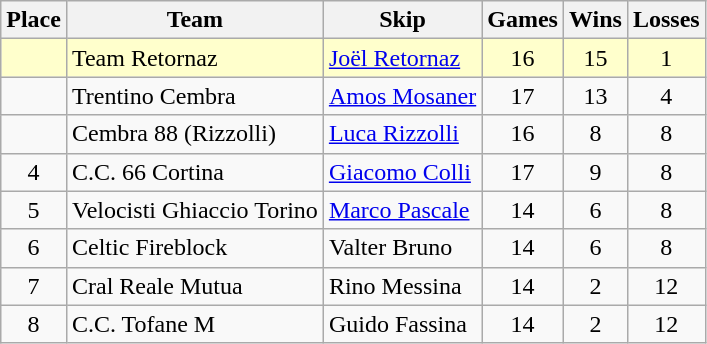<table class=wikitable style="text-align: center;">
<tr>
<th>Place</th>
<th>Team</th>
<th>Skip</th>
<th width=20>Games</th>
<th width=20>Wins</th>
<th width=20>Losses</th>
</tr>
<tr style="background:#ffc;">
<td></td>
<td align="left">Team Retornaz</td>
<td align="left"><a href='#'>Joël Retornaz</a></td>
<td>16</td>
<td>15</td>
<td>1</td>
</tr>
<tr>
<td></td>
<td align="left">Trentino Cembra</td>
<td align="left"><a href='#'>Amos Mosaner</a></td>
<td>17</td>
<td>13</td>
<td>4</td>
</tr>
<tr>
<td></td>
<td align="left">Cembra 88 (Rizzolli)</td>
<td align="left"><a href='#'>Luca Rizzolli</a></td>
<td>16</td>
<td>8</td>
<td>8</td>
</tr>
<tr>
<td>4</td>
<td align="left">C.C. 66 Cortina</td>
<td align="left"><a href='#'>Giacomo Colli</a></td>
<td>17</td>
<td>9</td>
<td>8</td>
</tr>
<tr>
<td>5</td>
<td align="left">Velocisti Ghiaccio Torino</td>
<td align="left"><a href='#'>Marco Pascale</a></td>
<td>14</td>
<td>6</td>
<td>8</td>
</tr>
<tr>
<td>6</td>
<td align="left">Celtic Fireblock</td>
<td align="left">Valter Bruno</td>
<td>14</td>
<td>6</td>
<td>8</td>
</tr>
<tr>
<td>7</td>
<td align="left">Cral Reale Mutua</td>
<td align="left">Rino Messina</td>
<td>14</td>
<td>2</td>
<td>12</td>
</tr>
<tr>
<td>8</td>
<td align="left">C.C. Tofane M</td>
<td align="left">Guido Fassina</td>
<td>14</td>
<td>2</td>
<td>12</td>
</tr>
</table>
